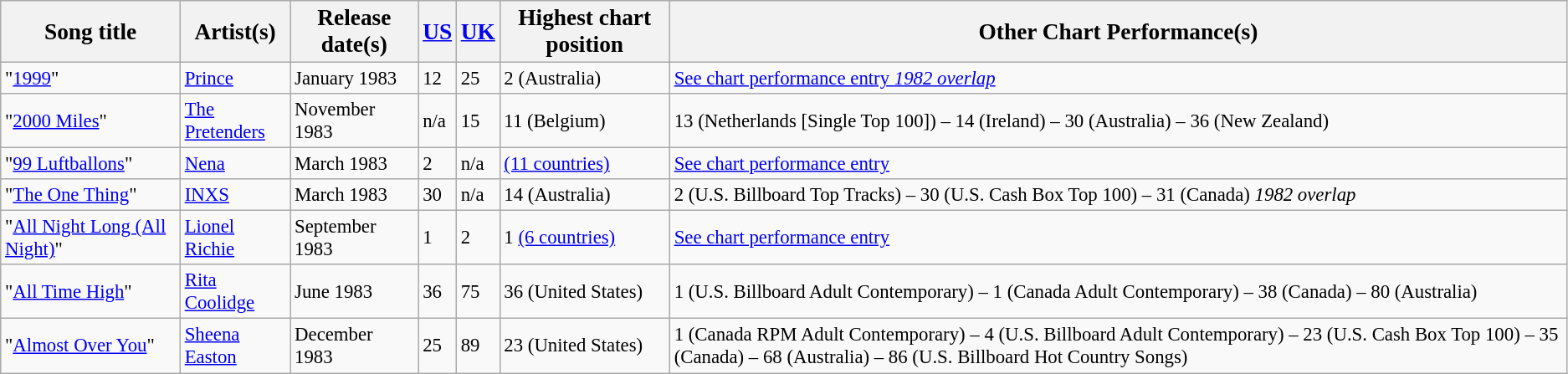<table class="wikitable sortable" style="font-size:95%;">
<tr>
<th><big>Song title</big></th>
<th><big>Artist(s)</big></th>
<th><big>Release date(s)</big></th>
<th><big><a href='#'>US</a></big></th>
<th><big><a href='#'>UK</a></big></th>
<th><big>Highest chart position</big></th>
<th><big>Other Chart Performance(s)</big></th>
</tr>
<tr>
<td>"<a href='#'>1999</a>"</td>
<td><a href='#'>Prince</a></td>
<td>January 1983</td>
<td>12</td>
<td>25</td>
<td>2 (Australia)</td>
<td><a href='#'>See chart performance entry <em>1982 overlap</em></a></td>
</tr>
<tr>
<td>"<a href='#'>2000 Miles</a>"</td>
<td><a href='#'>The Pretenders</a></td>
<td>November 1983</td>
<td>n/a</td>
<td>15</td>
<td>11 (Belgium)</td>
<td>13 (Netherlands [Single Top 100]) – 14 (Ireland) – 30 (Australia) – 36 (New Zealand)</td>
</tr>
<tr>
<td>"<a href='#'>99 Luftballons</a>"</td>
<td><a href='#'>Nena</a></td>
<td>March 1983</td>
<td>2</td>
<td>n/a</td>
<td><a href='#'>(11 countries)</a></td>
<td><a href='#'>See chart performance entry</a></td>
</tr>
<tr>
<td>"<a href='#'>The One Thing</a>"</td>
<td><a href='#'>INXS</a></td>
<td>March 1983</td>
<td>30</td>
<td>n/a</td>
<td>14 (Australia)</td>
<td>2 (U.S. Billboard Top Tracks) – 30 (U.S. Cash Box Top 100) – 31 (Canada) <em>1982 overlap</em></td>
</tr>
<tr>
<td>"<a href='#'>All Night Long (All Night)</a>"</td>
<td><a href='#'>Lionel Richie</a></td>
<td>September 1983</td>
<td>1</td>
<td>2</td>
<td>1 <a href='#'>(6 countries)</a></td>
<td><a href='#'>See chart performance entry</a></td>
</tr>
<tr>
<td>"<a href='#'>All Time High</a>"</td>
<td><a href='#'>Rita Coolidge</a></td>
<td>June 1983</td>
<td>36</td>
<td>75</td>
<td>36 (United States)</td>
<td>1 (U.S. Billboard Adult Contemporary) – 1 (Canada Adult Contemporary) – 38 (Canada) – 80 (Australia)</td>
</tr>
<tr>
<td>"<a href='#'>Almost Over You</a>"</td>
<td><a href='#'>Sheena Easton</a></td>
<td>December 1983</td>
<td>25</td>
<td>89</td>
<td>23 (United States)</td>
<td>1 (Canada RPM Adult Contemporary) – 4 (U.S. Billboard Adult Contemporary) – 23 (U.S. Cash Box Top 100) – 35 (Canada) – 68 (Australia) – 86 (U.S. Billboard Hot Country Songs)</td>
</tr>
</table>
